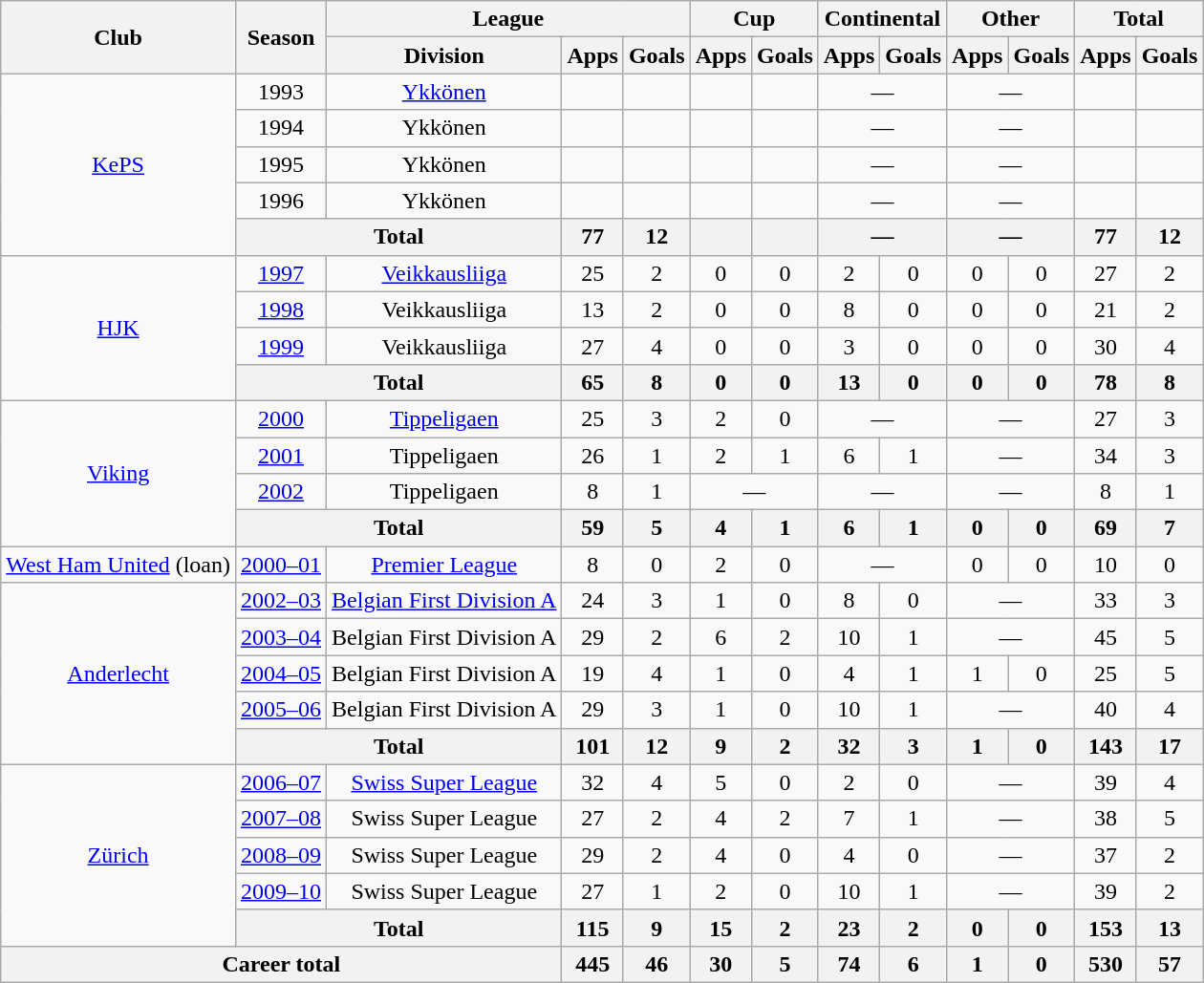<table class="wikitable" style="text-align:center">
<tr>
<th rowspan="2">Club</th>
<th rowspan="2">Season</th>
<th colspan="3">League</th>
<th colspan="2">Cup</th>
<th colspan="2">Continental</th>
<th colspan="2">Other</th>
<th colspan="2">Total</th>
</tr>
<tr>
<th>Division</th>
<th>Apps</th>
<th>Goals</th>
<th>Apps</th>
<th>Goals</th>
<th>Apps</th>
<th>Goals</th>
<th>Apps</th>
<th>Goals</th>
<th>Apps</th>
<th>Goals</th>
</tr>
<tr>
<td rowspan="5"><a href='#'>KePS</a></td>
<td>1993</td>
<td><a href='#'>Ykkönen</a></td>
<td></td>
<td></td>
<td></td>
<td></td>
<td colspan="2">—</td>
<td colspan="2">—</td>
<td></td>
<td></td>
</tr>
<tr>
<td>1994</td>
<td>Ykkönen</td>
<td></td>
<td></td>
<td></td>
<td></td>
<td colspan="2">—</td>
<td colspan="2">—</td>
<td></td>
<td></td>
</tr>
<tr>
<td>1995</td>
<td>Ykkönen</td>
<td></td>
<td></td>
<td></td>
<td></td>
<td colspan="2">—</td>
<td colspan="2">—</td>
<td></td>
<td></td>
</tr>
<tr>
<td>1996</td>
<td>Ykkönen</td>
<td></td>
<td></td>
<td></td>
<td></td>
<td colspan="2">—</td>
<td colspan="2">—</td>
<td></td>
<td></td>
</tr>
<tr>
<th colspan="2">Total</th>
<th>77</th>
<th>12</th>
<th></th>
<th></th>
<th colspan="2">—</th>
<th colspan="2">—</th>
<th>77</th>
<th>12</th>
</tr>
<tr>
<td rowspan="4"><a href='#'>HJK</a></td>
<td><a href='#'>1997</a></td>
<td><a href='#'>Veikkausliiga</a></td>
<td>25</td>
<td>2</td>
<td>0</td>
<td>0</td>
<td>2</td>
<td>0</td>
<td>0</td>
<td>0</td>
<td>27</td>
<td>2</td>
</tr>
<tr>
<td><a href='#'>1998</a></td>
<td>Veikkausliiga</td>
<td>13</td>
<td>2</td>
<td>0</td>
<td>0</td>
<td>8</td>
<td>0</td>
<td>0</td>
<td>0</td>
<td>21</td>
<td>2</td>
</tr>
<tr>
<td><a href='#'>1999</a></td>
<td>Veikkausliiga</td>
<td>27</td>
<td>4</td>
<td>0</td>
<td>0</td>
<td>3</td>
<td>0</td>
<td>0</td>
<td>0</td>
<td>30</td>
<td>4</td>
</tr>
<tr>
<th colspan="2">Total</th>
<th>65</th>
<th>8</th>
<th>0</th>
<th>0</th>
<th>13</th>
<th>0</th>
<th>0</th>
<th>0</th>
<th>78</th>
<th>8</th>
</tr>
<tr>
<td rowspan="4"><a href='#'>Viking</a></td>
<td><a href='#'>2000</a></td>
<td><a href='#'>Tippeligaen</a></td>
<td>25</td>
<td>3</td>
<td>2</td>
<td>0</td>
<td colspan="2">—</td>
<td colspan="2">—</td>
<td>27</td>
<td>3</td>
</tr>
<tr>
<td><a href='#'>2001</a></td>
<td>Tippeligaen</td>
<td>26</td>
<td>1</td>
<td>2</td>
<td>1</td>
<td>6</td>
<td>1</td>
<td colspan="2">—</td>
<td>34</td>
<td>3</td>
</tr>
<tr>
<td><a href='#'>2002</a></td>
<td>Tippeligaen</td>
<td>8</td>
<td>1</td>
<td colspan="2">—</td>
<td colspan="2">—</td>
<td colspan="2">—</td>
<td>8</td>
<td>1</td>
</tr>
<tr>
<th colspan="2">Total</th>
<th>59</th>
<th>5</th>
<th>4</th>
<th>1</th>
<th>6</th>
<th>1</th>
<th>0</th>
<th>0</th>
<th>69</th>
<th>7</th>
</tr>
<tr>
<td><a href='#'>West Ham United</a> (loan)</td>
<td><a href='#'>2000–01</a></td>
<td><a href='#'>Premier League</a></td>
<td>8</td>
<td>0</td>
<td>2</td>
<td>0</td>
<td colspan="2">—</td>
<td>0</td>
<td>0</td>
<td>10</td>
<td>0</td>
</tr>
<tr>
<td rowspan="5"><a href='#'>Anderlecht</a></td>
<td><a href='#'>2002–03</a></td>
<td><a href='#'>Belgian First Division A</a></td>
<td>24</td>
<td>3</td>
<td>1</td>
<td>0</td>
<td>8</td>
<td>0</td>
<td colspan="2">—</td>
<td>33</td>
<td>3</td>
</tr>
<tr>
<td><a href='#'>2003–04</a></td>
<td>Belgian First Division A</td>
<td>29</td>
<td>2</td>
<td>6</td>
<td>2</td>
<td>10</td>
<td>1</td>
<td colspan="2">—</td>
<td>45</td>
<td>5</td>
</tr>
<tr>
<td><a href='#'>2004–05</a></td>
<td>Belgian First Division A</td>
<td>19</td>
<td>4</td>
<td>1</td>
<td>0</td>
<td>4</td>
<td>1</td>
<td>1</td>
<td>0</td>
<td>25</td>
<td>5</td>
</tr>
<tr>
<td><a href='#'>2005–06</a></td>
<td>Belgian First Division A</td>
<td>29</td>
<td>3</td>
<td>1</td>
<td>0</td>
<td>10</td>
<td>1</td>
<td colspan="2">—</td>
<td>40</td>
<td>4</td>
</tr>
<tr>
<th colspan="2">Total</th>
<th>101</th>
<th>12</th>
<th>9</th>
<th>2</th>
<th>32</th>
<th>3</th>
<th>1</th>
<th>0</th>
<th>143</th>
<th>17</th>
</tr>
<tr>
<td rowspan="5"><a href='#'>Zürich</a></td>
<td><a href='#'>2006–07</a></td>
<td><a href='#'>Swiss Super League</a></td>
<td>32</td>
<td>4</td>
<td>5</td>
<td>0</td>
<td>2</td>
<td>0</td>
<td colspan="2">—</td>
<td>39</td>
<td>4</td>
</tr>
<tr>
<td><a href='#'>2007–08</a></td>
<td>Swiss Super League</td>
<td>27</td>
<td>2</td>
<td>4</td>
<td>2</td>
<td>7</td>
<td>1</td>
<td colspan="2">—</td>
<td>38</td>
<td>5</td>
</tr>
<tr>
<td><a href='#'>2008–09</a></td>
<td>Swiss Super League</td>
<td>29</td>
<td>2</td>
<td>4</td>
<td>0</td>
<td>4</td>
<td>0</td>
<td colspan="2">—</td>
<td>37</td>
<td>2</td>
</tr>
<tr>
<td><a href='#'>2009–10</a></td>
<td>Swiss Super League</td>
<td>27</td>
<td>1</td>
<td>2</td>
<td>0</td>
<td>10</td>
<td>1</td>
<td colspan="2">—</td>
<td>39</td>
<td>2</td>
</tr>
<tr>
<th colspan="2">Total</th>
<th>115</th>
<th>9</th>
<th>15</th>
<th>2</th>
<th>23</th>
<th>2</th>
<th>0</th>
<th>0</th>
<th>153</th>
<th>13</th>
</tr>
<tr>
<th colspan="3">Career total</th>
<th>445</th>
<th>46</th>
<th>30</th>
<th>5</th>
<th>74</th>
<th>6</th>
<th>1</th>
<th>0</th>
<th>530</th>
<th>57</th>
</tr>
</table>
